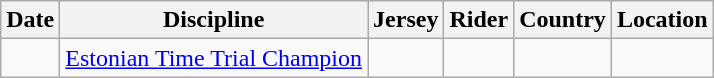<table class="wikitable">
<tr>
<th>Date</th>
<th>Discipline</th>
<th>Jersey</th>
<th>Rider</th>
<th>Country</th>
<th>Location</th>
</tr>
<tr>
<td></td>
<td><a href='#'>Estonian Time Trial Champion</a></td>
<td></td>
<td></td>
<td></td>
<td></td>
</tr>
</table>
